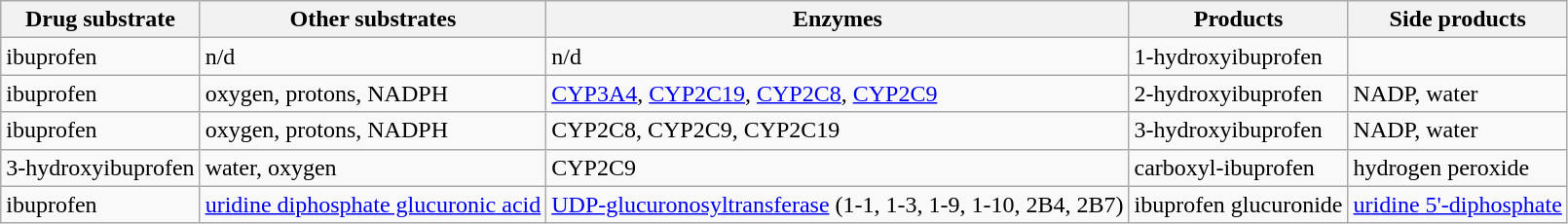<table class="wikitable">
<tr>
<th>Drug substrate</th>
<th>Other substrates</th>
<th>Enzymes</th>
<th>Products</th>
<th>Side products</th>
</tr>
<tr>
<td>ibuprofen</td>
<td>n/d</td>
<td>n/d</td>
<td>1-hydroxyibuprofen</td>
<td></td>
</tr>
<tr>
<td>ibuprofen</td>
<td>oxygen, protons, NADPH</td>
<td><a href='#'>CYP3A4</a>, <a href='#'>CYP2C19</a>, <a href='#'>CYP2C8</a>, <a href='#'>CYP2C9</a></td>
<td>2-hydroxyibuprofen</td>
<td>NADP, water</td>
</tr>
<tr>
<td>ibuprofen</td>
<td>oxygen, protons, NADPH</td>
<td>CYP2C8, CYP2C9, CYP2C19</td>
<td>3-hydroxyibuprofen</td>
<td>NADP, water</td>
</tr>
<tr>
<td>3-hydroxyibuprofen</td>
<td>water, oxygen</td>
<td>CYP2C9</td>
<td>carboxyl-ibuprofen</td>
<td>hydrogen peroxide</td>
</tr>
<tr>
<td>ibuprofen</td>
<td><a href='#'>uridine diphosphate glucuronic acid</a></td>
<td><a href='#'>UDP-glucuronosyltransferase</a> (1-1, 1-3, 1-9, 1-10, 2B4, 2B7)</td>
<td>ibuprofen glucuronide</td>
<td><a href='#'>uridine 5'-diphosphate</a></td>
</tr>
</table>
